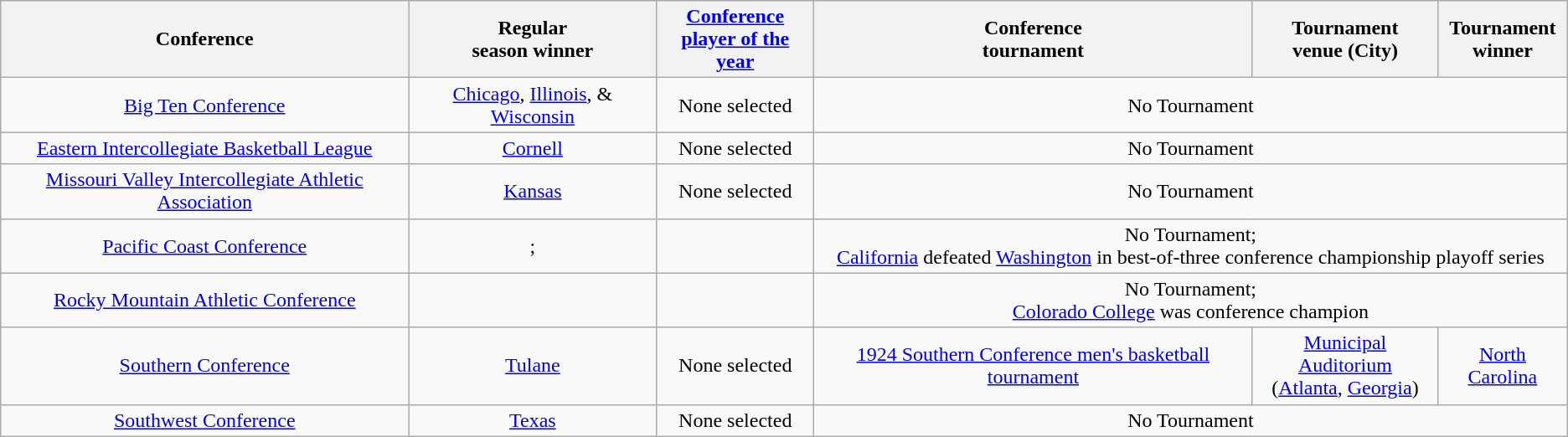<table class="wikitable" style="text-align:center;">
<tr>
<th>Conference</th>
<th>Regular <br> season winner</th>
<th><a href='#'>Conference <br> player of the year</a></th>
<th>Conference <br> tournament</th>
<th>Tournament <br> venue (City)</th>
<th>Tournament <br> winner</th>
</tr>
<tr>
<td><a href='#'>Big Ten Conference</a></td>
<td><a href='#'>Chicago</a>, <a href='#'>Illinois</a>, & <a href='#'>Wisconsin</a></td>
<td>None selected</td>
<td colspan=3>No Tournament</td>
</tr>
<tr>
<td><a href='#'>Eastern Intercollegiate Basketball League</a></td>
<td><a href='#'>Cornell</a></td>
<td>None selected</td>
<td colspan=3>No Tournament</td>
</tr>
<tr>
<td><a href='#'>Missouri Valley Intercollegiate Athletic Association</a></td>
<td><a href='#'>Kansas</a></td>
<td>None selected</td>
<td colspan=3>No Tournament</td>
</tr>
<tr>
<td><a href='#'>Pacific Coast Conference</a></td>
<td>;<br></td>
<td></td>
<td colspan=3>No Tournament;<br><a href='#'>California</a> defeated <a href='#'>Washington</a> in best-of-three conference championship playoff series</td>
</tr>
<tr>
<td><a href='#'>Rocky Mountain Athletic Conference</a></td>
<td><br></td>
<td></td>
<td colspan=3>No Tournament;<br><a href='#'>Colorado College</a> was conference champion</td>
</tr>
<tr>
<td><a href='#'>Southern Conference</a></td>
<td><a href='#'>Tulane</a></td>
<td>None selected</td>
<td><a href='#'>1924 Southern Conference men's basketball tournament</a></td>
<td><a href='#'>Municipal Auditorium</a><br>(<a href='#'>Atlanta</a>, <a href='#'>Georgia</a>)</td>
<td><a href='#'>North Carolina</a></td>
</tr>
<tr>
<td><a href='#'>Southwest Conference</a></td>
<td><a href='#'>Texas</a></td>
<td>None selected</td>
<td colspan=3>No Tournament</td>
</tr>
</table>
